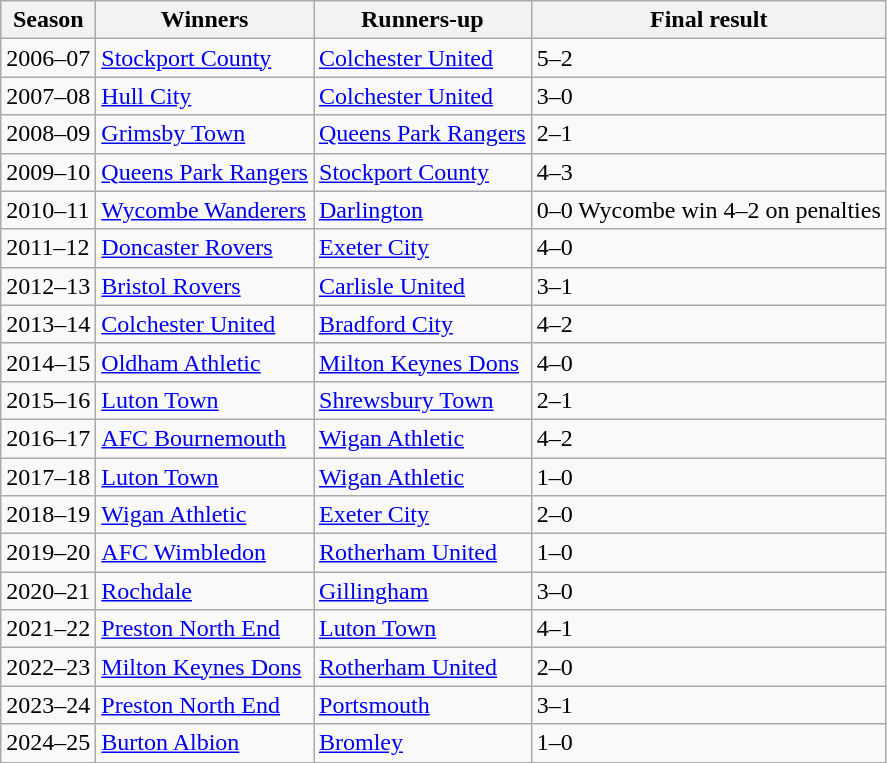<table class="wikitable">
<tr>
<th>Season</th>
<th>Winners</th>
<th>Runners-up</th>
<th>Final result</th>
</tr>
<tr>
<td>2006–07</td>
<td><a href='#'>Stockport County</a></td>
<td><a href='#'>Colchester United</a></td>
<td>5–2</td>
</tr>
<tr>
<td>2007–08</td>
<td><a href='#'>Hull City</a></td>
<td><a href='#'>Colchester United</a></td>
<td>3–0</td>
</tr>
<tr>
<td>2008–09</td>
<td><a href='#'>Grimsby Town</a></td>
<td><a href='#'>Queens Park Rangers</a></td>
<td>2–1</td>
</tr>
<tr>
<td>2009–10</td>
<td><a href='#'>Queens Park Rangers</a></td>
<td><a href='#'>Stockport County</a></td>
<td>4–3</td>
</tr>
<tr>
<td>2010–11</td>
<td><a href='#'>Wycombe Wanderers</a></td>
<td><a href='#'>Darlington</a></td>
<td>0–0 Wycombe win 4–2 on penalties</td>
</tr>
<tr>
<td>2011–12</td>
<td><a href='#'>Doncaster Rovers</a></td>
<td><a href='#'>Exeter City</a></td>
<td>4–0</td>
</tr>
<tr>
<td>2012–13</td>
<td><a href='#'>Bristol Rovers</a></td>
<td><a href='#'>Carlisle United</a></td>
<td>3–1</td>
</tr>
<tr>
<td>2013–14</td>
<td><a href='#'>Colchester United</a></td>
<td><a href='#'>Bradford City</a></td>
<td>4–2</td>
</tr>
<tr>
<td>2014–15</td>
<td><a href='#'>Oldham Athletic</a></td>
<td><a href='#'>Milton Keynes Dons</a></td>
<td>4–0</td>
</tr>
<tr>
<td>2015–16</td>
<td><a href='#'>Luton Town</a></td>
<td><a href='#'>Shrewsbury Town</a></td>
<td>2–1</td>
</tr>
<tr>
<td>2016–17</td>
<td><a href='#'>AFC Bournemouth</a></td>
<td><a href='#'>Wigan Athletic</a></td>
<td>4–2</td>
</tr>
<tr>
<td>2017–18</td>
<td><a href='#'>Luton Town</a></td>
<td><a href='#'>Wigan Athletic</a></td>
<td>1–0</td>
</tr>
<tr>
<td>2018–19</td>
<td><a href='#'>Wigan Athletic</a></td>
<td><a href='#'>Exeter City</a></td>
<td>2–0</td>
</tr>
<tr>
<td>2019–20</td>
<td><a href='#'>AFC Wimbledon</a></td>
<td><a href='#'>Rotherham United</a></td>
<td>1–0</td>
</tr>
<tr>
<td>2020–21</td>
<td><a href='#'>Rochdale</a></td>
<td><a href='#'>Gillingham</a></td>
<td>3–0</td>
</tr>
<tr>
<td>2021–22</td>
<td><a href='#'>Preston North End</a></td>
<td><a href='#'>Luton Town</a></td>
<td>4–1</td>
</tr>
<tr>
<td>2022–23</td>
<td><a href='#'>Milton Keynes Dons</a></td>
<td><a href='#'>Rotherham United</a></td>
<td>2–0</td>
</tr>
<tr>
<td>2023–24</td>
<td><a href='#'>Preston North End</a></td>
<td><a href='#'>Portsmouth</a></td>
<td>3–1</td>
</tr>
<tr>
<td>2024–25</td>
<td><a href='#'>Burton Albion</a></td>
<td><a href='#'>Bromley</a></td>
<td>1–0</td>
</tr>
<tr>
</tr>
</table>
